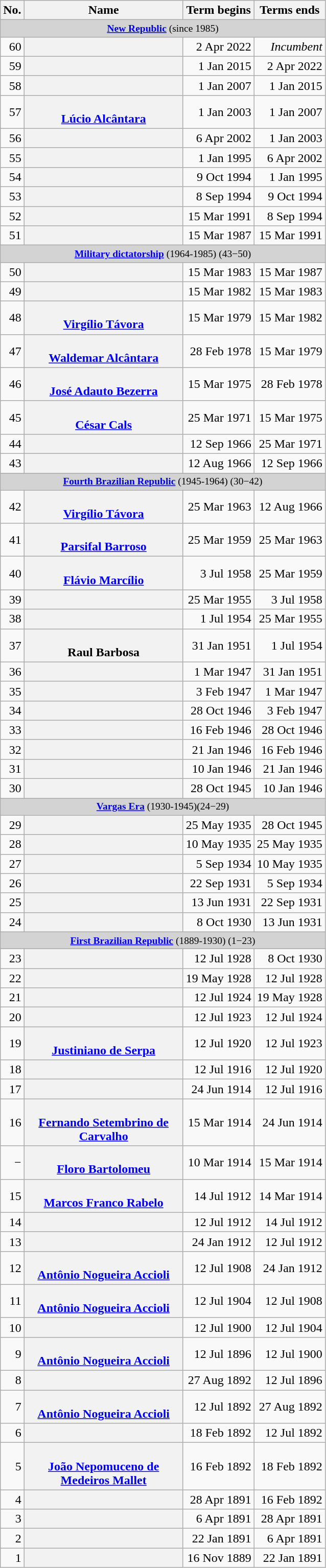<table class=wikitable style=text-align:right>
<tr>
<th scope=col>No.</th>
<th scope=col>Name</th>
<th scope=col>Term begins</th>
<th scope=col>Terms ends</th>
</tr>
<tr>
<td colspan=4 style=text-align:center;font-size:small;background:lightgrey><strong><a href='#'>New Republic</a></strong> (since 1985)</td>
</tr>
<tr>
<td>60</td>
<th scope=row style=width:200px></th>
<td>2 Apr 2022</td>
<td><em>Incumbent</em></td>
</tr>
<tr>
<td>59</td>
<th scope=row style=width:200px></th>
<td>1 Jan 2015</td>
<td>2 Apr 2022</td>
</tr>
<tr>
<td>58</td>
<th scope=row style=width:200px></th>
<td>1 Jan 2007</td>
<td>1 Jan 2015</td>
</tr>
<tr>
<td>57</td>
<th scope=row style=width:200px><br><a href='#'>Lúcio Alcântara</a></th>
<td>1 Jan 2003</td>
<td>1 Jan 2007</td>
</tr>
<tr>
<td>56</td>
<th scope=row style=width:200px></th>
<td>6 Apr 2002</td>
<td>1 Jan 2003</td>
</tr>
<tr>
<td>55</td>
<th scope=row style=width:200px></th>
<td>1 Jan 1995</td>
<td>6 Apr 2002</td>
</tr>
<tr>
<td>54</td>
<th scope=row style=width:200px></th>
<td>9 Oct 1994</td>
<td>1 Jan 1995</td>
</tr>
<tr>
<td>53</td>
<th scope=row style=width:200px></th>
<td>8 Sep 1994</td>
<td>9 Oct 1994</td>
</tr>
<tr>
<td>52</td>
<th scope=row style=width:200px></th>
<td>15 Mar 1991</td>
<td>8 Sep 1994</td>
</tr>
<tr>
<td>51</td>
<th scope=row style=width:200px></th>
<td>15 Mar 1987</td>
<td>15 Mar 1991</td>
</tr>
<tr>
<td colspan=4 style=text-align:center;font-size:small;background:lightgrey><strong><a href='#'>Military dictatorship</a></strong> (1964-1985) (43−50)</td>
</tr>
<tr>
<td>50</td>
<th scope=row style=width:200px></th>
<td>15 Mar 1983</td>
<td>15 Mar 1987</td>
</tr>
<tr>
<td>49</td>
<th scope=row style=width:200px></th>
<td>15 Mar 1982</td>
<td>15 Mar 1983</td>
</tr>
<tr>
<td>48</td>
<th scope=row style=width:200px><br><a href='#'>Virgílio Távora</a></th>
<td>15 Mar 1979</td>
<td>15 Mar 1982</td>
</tr>
<tr>
<td>47</td>
<th scope=row style=width:200px><br><a href='#'>Waldemar Alcântara</a></th>
<td>28 Feb 1978</td>
<td>15 Mar 1979</td>
</tr>
<tr>
<td>46</td>
<th scope=row style=width:200px><br><a href='#'>José Adauto Bezerra</a></th>
<td>15 Mar 1975</td>
<td>28 Feb 1978</td>
</tr>
<tr>
<td>45</td>
<th scope=row style=width:200px><br><a href='#'>César Cals</a></th>
<td>25 Mar 1971</td>
<td>15 Mar 1975</td>
</tr>
<tr>
<td>44</td>
<th scope=row style=width:200px></th>
<td>12 Sep 1966</td>
<td>25 Mar 1971</td>
</tr>
<tr>
<td>43</td>
<th scope=row style=width:200px></th>
<td>12 Aug 1966</td>
<td>12 Sep 1966</td>
</tr>
<tr>
<td colspan=4 style=text-align:center;font-size:small;background:lightgrey><strong><a href='#'>Fourth Brazilian Republic</a></strong> (1945-1964) (30−42)</td>
</tr>
<tr>
<td>42</td>
<th scope=row style=width:200px><br><a href='#'>Virgílio Távora</a></th>
<td>25 Mar 1963</td>
<td>12 Aug 1966</td>
</tr>
<tr>
<td>41</td>
<th scope=row style=width:200px><br><a href='#'>Parsifal Barroso</a></th>
<td>25 Mar 1959</td>
<td>25 Mar 1963</td>
</tr>
<tr>
<td>40</td>
<th scope=row style=width:200px><br><a href='#'>Flávio Marcílio</a></th>
<td>3 Jul 1958</td>
<td>25 Mar 1959</td>
</tr>
<tr>
<td>39</td>
<th scope=row style=width:200px></th>
<td>25 Mar 1955</td>
<td>3 Jul 1958</td>
</tr>
<tr>
<td>38</td>
<th scope=row style=width:200px></th>
<td>1 Jul 1954</td>
<td>25 Mar 1955</td>
</tr>
<tr>
<td>37</td>
<th scope=row style=width:200px><br>Raul Barbosa</th>
<td>31 Jan 1951</td>
<td>1 Jul 1954</td>
</tr>
<tr>
<td>36</td>
<th scope=row style=width:200px></th>
<td>1 Mar 1947</td>
<td>31 Jan 1951</td>
</tr>
<tr>
<td>35</td>
<th scope=row style=width:200px></th>
<td>3 Feb 1947</td>
<td>1 Mar 1947</td>
</tr>
<tr>
<td>34</td>
<th scope=row style=width:200px></th>
<td>28 Oct 1946</td>
<td>3 Feb 1947</td>
</tr>
<tr>
<td>33</td>
<th scope=row style=width:200px></th>
<td>16 Feb 1946</td>
<td>28 Oct 1946</td>
</tr>
<tr>
<td>32</td>
<th scope=row style=width:200px></th>
<td>21 Jan 1946</td>
<td>16 Feb 1946</td>
</tr>
<tr>
<td>31</td>
<th scope=row style=width:200px></th>
<td>10 Jan 1946</td>
<td>21 Jan 1946</td>
</tr>
<tr>
<td>30</td>
<th scope=row style=width:200px></th>
<td>28 Oct 1945</td>
<td>10 Jan 1946</td>
</tr>
<tr>
<td colspan=4 style=text-align:center;font-size:small;background:lightgrey><strong><a href='#'>Vargas Era</a></strong> (1930-1945)(24−29)</td>
</tr>
<tr>
<td>29</td>
<th scope=row style=width:200px></th>
<td>25 May 1935</td>
<td>28 Oct 1945</td>
</tr>
<tr>
<td>28</td>
<th scope=row style=width:200px></th>
<td>10 May 1935</td>
<td>25 May 1935</td>
</tr>
<tr>
<td>27</td>
<th scope=row style=width:200px></th>
<td>5 Sep 1934</td>
<td>10 May 1935</td>
</tr>
<tr>
<td>26</td>
<th scope=row style=width:200px></th>
<td>22 Sep 1931</td>
<td>5 Sep 1934</td>
</tr>
<tr>
<td>25</td>
<th scope=row style=width:200px></th>
<td>13 Jun 1931</td>
<td>22 Sep 1931</td>
</tr>
<tr>
<td>24</td>
<th scope=row style=width:200px></th>
<td>8 Oct 1930</td>
<td>13 Jun 1931</td>
</tr>
<tr>
<td colspan=4 style=text-align:center;font-size:small;background:lightgrey><strong><a href='#'>First Brazilian Republic</a></strong> (1889-1930) (1−23)</td>
</tr>
<tr>
<td>23</td>
<th scope=row style=width:200px></th>
<td>12 Jul 1928</td>
<td>8 Oct 1930</td>
</tr>
<tr>
<td>22</td>
<th scope=row style=width:200px></th>
<td>19 May 1928</td>
<td>12 Jul 1928</td>
</tr>
<tr>
<td>21</td>
<th scope=row style=width:200px></th>
<td>12 Jul 1924</td>
<td>19 May 1928</td>
</tr>
<tr>
<td>20</td>
<th scope=row style=width:200px></th>
<td>12 Jul 1923</td>
<td>12 Jul 1924</td>
</tr>
<tr>
<td>19</td>
<th scope=row style=width:200px><br><a href='#'>Justiniano de Serpa</a></th>
<td>12 Jul 1920</td>
<td>12 Jul 1923</td>
</tr>
<tr>
<td>18</td>
<th scope=row style=width:200px></th>
<td>12 Jul 1916</td>
<td>12 Jul 1920</td>
</tr>
<tr>
<td>17</td>
<th scope=row style=width:200px></th>
<td>24 Jun 1914</td>
<td>12 Jul 1916</td>
</tr>
<tr>
<td>16</td>
<th scope=row style=width:200px><br><a href='#'>Fernando Setembrino de Carvalho</a></th>
<td>15 Mar 1914</td>
<td>24 Jun 1914</td>
</tr>
<tr>
<td>−</td>
<th scope=row style=width:200px><br><a href='#'>Floro Bartolomeu</a></th>
<td>10 Mar 1914</td>
<td>15 Mar 1914</td>
</tr>
<tr>
<td>15</td>
<th scope=row style=width:200px><br><a href='#'>Marcos Franco Rabelo</a></th>
<td>14 Jul 1912</td>
<td>14 Mar 1914</td>
</tr>
<tr>
<td>14</td>
<th scope=row style=width:200px></th>
<td>12 Jul 1912</td>
<td>14 Jul 1912</td>
</tr>
<tr>
<td>13</td>
<th scope=row style=width:200px></th>
<td>24 Jan 1912</td>
<td>12 Jul 1912</td>
</tr>
<tr>
<td>12</td>
<th scope=row style=width:200px><br><a href='#'>Antônio Nogueira Accioli</a></th>
<td>12 Jul 1908</td>
<td>24 Jan 1912</td>
</tr>
<tr>
<td>11</td>
<th scope=row style=width:200px><br><a href='#'>Antônio Nogueira Accioli</a></th>
<td>12 Jul 1904</td>
<td>12 Jul 1908</td>
</tr>
<tr>
<td>10</td>
<th scope=row style=width:200px></th>
<td>12 Jul 1900</td>
<td>12 Jul 1904</td>
</tr>
<tr>
<td>9</td>
<th scope=row style=width:200px><br><a href='#'>Antônio Nogueira Accioli</a></th>
<td>12 Jul 1896</td>
<td>12 Jul 1900</td>
</tr>
<tr>
<td>8</td>
<th scope=row style=width:200px></th>
<td>27 Aug 1892</td>
<td>12 Jul 1896</td>
</tr>
<tr>
<td>7</td>
<th scope=row style=width:200px><br><a href='#'>Antônio Nogueira Accioli</a></th>
<td>12 Jul 1892</td>
<td>27 Aug 1892</td>
</tr>
<tr>
<td>6</td>
<th scope=row style=width:200px></th>
<td>18 Feb 1892</td>
<td>12 Jul 1892</td>
</tr>
<tr>
<td>5</td>
<th scope=row style=width:200px><br><a href='#'>João Nepomuceno de Medeiros Mallet</a></th>
<td>16 Feb 1892</td>
<td>18 Feb 1892</td>
</tr>
<tr>
<td>4</td>
<th scope=row style=width:200px></th>
<td>28 Apr 1891</td>
<td>16 Feb 1892</td>
</tr>
<tr>
<td>3</td>
<th scope=row style=width:200px></th>
<td>6 Apr 1891</td>
<td>28 Apr 1891</td>
</tr>
<tr>
<td>2</td>
<th scope=row style=width:200px></th>
<td>22 Jan 1891</td>
<td>6 Apr 1891</td>
</tr>
<tr>
<td>1</td>
<th scope=row style=width:200px></th>
<td>16 Nov 1889</td>
<td>22 Jan 1891</td>
</tr>
</table>
